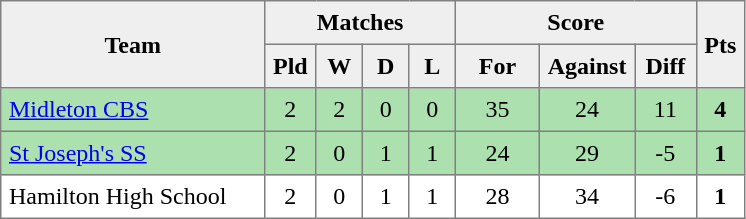<table style=border-collapse:collapse border=1 cellspacing=0 cellpadding=5>
<tr align=center bgcolor=#efefef>
<th rowspan=2 width=165>Team</th>
<th colspan=4>Matches</th>
<th colspan=3>Score</th>
<th rowspan=2width=20>Pts</th>
</tr>
<tr align=center bgcolor=#efefef>
<th width=20>Pld</th>
<th width=20>W</th>
<th width=20>D</th>
<th width=20>L</th>
<th width=45>For</th>
<th width=45>Against</th>
<th width=30>Diff</th>
</tr>
<tr align=center style="background:#ACE1AF;">
<td style="text-align:left;"><a href='#'>Midleton CBS</a></td>
<td>2</td>
<td>2</td>
<td>0</td>
<td>0</td>
<td>35</td>
<td>24</td>
<td>11</td>
<td><strong>4</strong></td>
</tr>
<tr align=center style="background:#ACE1AF;">
<td style="text-align:left;"><a href='#'>St Joseph's SS</a></td>
<td>2</td>
<td>0</td>
<td>1</td>
<td>1</td>
<td>24</td>
<td>29</td>
<td>-5</td>
<td><strong>1</strong></td>
</tr>
<tr align=center>
<td style="text-align:left;">Hamilton High School</td>
<td>2</td>
<td>0</td>
<td>1</td>
<td>1</td>
<td>28</td>
<td>34</td>
<td>-6</td>
<td><strong>1</strong></td>
</tr>
</table>
